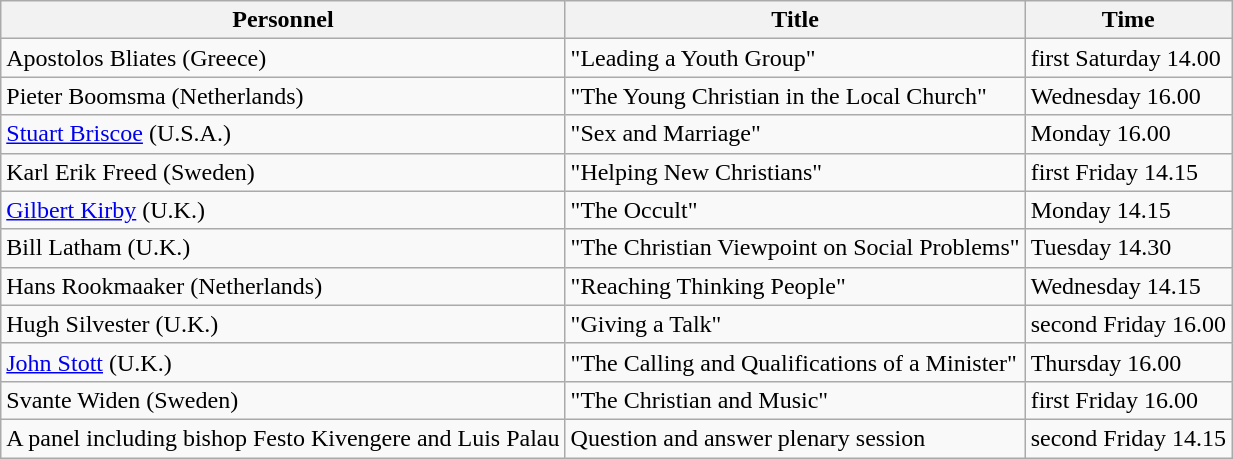<table class="wikitable">
<tr>
<th>Personnel</th>
<th>Title</th>
<th>Time</th>
</tr>
<tr>
<td>Apostolos Bliates (Greece)</td>
<td>"Leading a Youth Group"</td>
<td>first Saturday 14.00</td>
</tr>
<tr>
<td>Pieter Boomsma (Netherlands)</td>
<td>"The Young Christian in the Local Church"</td>
<td>Wednesday 16.00</td>
</tr>
<tr>
<td><a href='#'>Stuart Briscoe</a> (U.S.A.)</td>
<td>"Sex and Marriage"</td>
<td>Monday 16.00</td>
</tr>
<tr>
<td>Karl Erik Freed (Sweden)</td>
<td>"Helping New Christians"</td>
<td>first Friday 14.15</td>
</tr>
<tr>
<td><a href='#'>Gilbert Kirby</a> (U.K.)</td>
<td>"The Occult"</td>
<td>Monday 14.15</td>
</tr>
<tr>
<td>Bill Latham (U.K.)</td>
<td>"The Christian Viewpoint on Social Problems"</td>
<td>Tuesday 14.30</td>
</tr>
<tr>
<td>Hans Rookmaaker (Netherlands)</td>
<td>"Reaching Thinking People"</td>
<td>Wednesday 14.15</td>
</tr>
<tr>
<td>Hugh Silvester (U.K.)</td>
<td>"Giving a Talk"</td>
<td>second Friday 16.00</td>
</tr>
<tr>
<td><a href='#'>John Stott</a> (U.K.)</td>
<td>"The Calling and Qualifications of a  Minister"</td>
<td>Thursday 16.00</td>
</tr>
<tr>
<td>Svante Widen (Sweden)</td>
<td>"The Christian and Music"</td>
<td>first Friday 16.00</td>
</tr>
<tr>
<td>A panel including bishop Festo Kivengere and Luis Palau</td>
<td>Question and answer plenary session</td>
<td>second Friday 14.15</td>
</tr>
</table>
